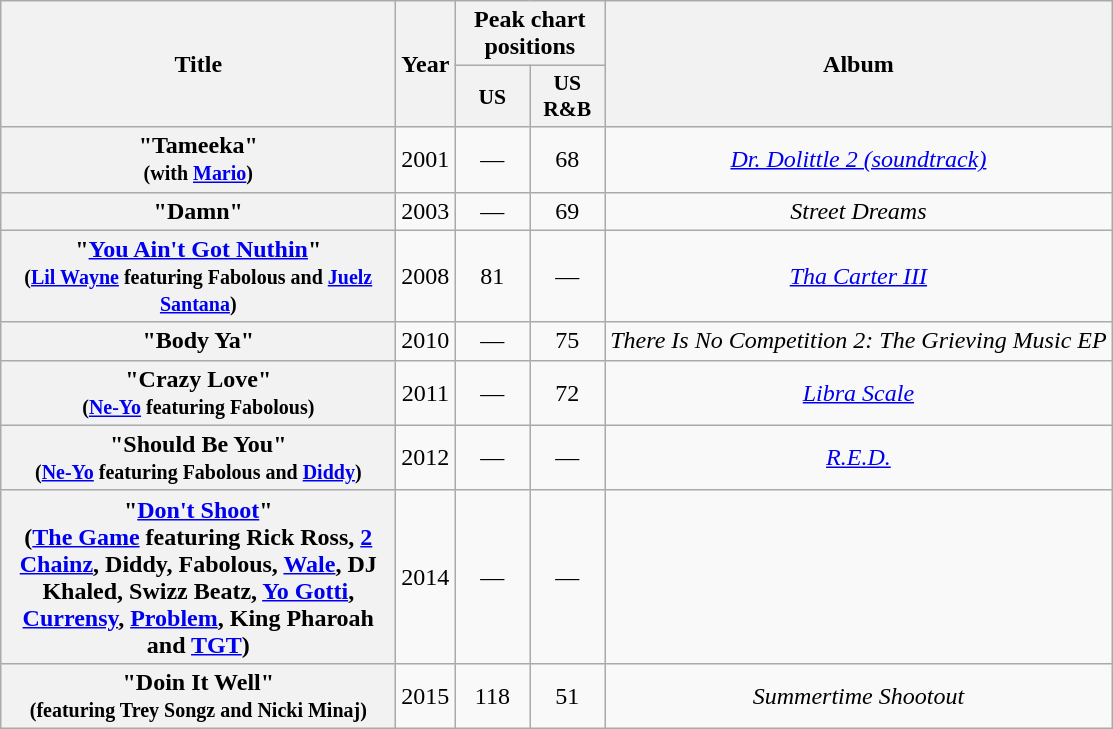<table class="wikitable plainrowheaders" style="text-align:center;">
<tr>
<th scope="col" rowspan="2" style="width:16em;">Title</th>
<th scope="col" rowspan="2">Year</th>
<th scope="col" colspan="2">Peak chart positions</th>
<th scope="col" rowspan="2">Album</th>
</tr>
<tr>
<th scope="col" style="width:3em;font-size:90%;">US</th>
<th scope="col" style="width:3em;font-size:90%;">US R&B</th>
</tr>
<tr>
<th scope="row">"Tameeka"<br><small>(with <a href='#'>Mario</a>)</small></th>
<td>2001</td>
<td>—</td>
<td>68</td>
<td><em><a href='#'>Dr. Dolittle 2 (soundtrack)</a></em></td>
</tr>
<tr>
<th scope="row">"Damn"</th>
<td>2003</td>
<td>—</td>
<td>69</td>
<td><em>Street Dreams</em></td>
</tr>
<tr>
<th scope="row">"<a href='#'>You Ain't Got Nuthin</a>"<br><small>(<a href='#'>Lil Wayne</a> featuring Fabolous and <a href='#'>Juelz Santana</a>)</small></th>
<td>2008</td>
<td>81</td>
<td>—</td>
<td><em><a href='#'>Tha Carter III</a></em></td>
</tr>
<tr>
<th scope="row">"Body Ya"</th>
<td>2010</td>
<td>—</td>
<td>75</td>
<td><em>There Is No Competition 2: The Grieving Music EP</em></td>
</tr>
<tr>
<th scope="row">"Crazy Love"<br><small>(<a href='#'>Ne-Yo</a> featuring Fabolous)</small></th>
<td>2011</td>
<td>—</td>
<td>72</td>
<td><em><a href='#'>Libra Scale</a></em></td>
</tr>
<tr>
<th scope="row">"Should Be You"<br><small>(<a href='#'>Ne-Yo</a> featuring Fabolous and <a href='#'>Diddy</a>)</small></th>
<td>2012</td>
<td>—</td>
<td>—</td>
<td><em><a href='#'>R.E.D.</a></em></td>
</tr>
<tr>
<th scope="row">"<a href='#'>Don't Shoot</a>"<br><span>(<a href='#'>The Game</a> featuring Rick Ross, <a href='#'>2 Chainz</a>, Diddy, Fabolous, <a href='#'>Wale</a>, DJ Khaled, Swizz Beatz, <a href='#'>Yo Gotti</a>, <a href='#'>Currensy</a>, <a href='#'>Problem</a>, King Pharoah and <a href='#'>TGT</a>)</span></th>
<td>2014</td>
<td>—</td>
<td>—</td>
<td></td>
</tr>
<tr>
<th scope="row">"Doin It Well"<br><small>(featuring Trey Songz and Nicki Minaj)</small></th>
<td>2015</td>
<td>118</td>
<td>51</td>
<td><em>Summertime Shootout</em></td>
</tr>
</table>
